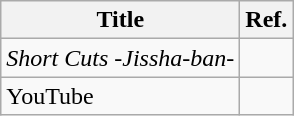<table class="wikitable">
<tr>
<th>Title</th>
<th>Ref.</th>
</tr>
<tr>
<td><em>Short Cuts -Jissha-ban-</em></td>
<td></td>
</tr>
<tr>
<td>YouTube <em></em></td>
<td></td>
</tr>
</table>
